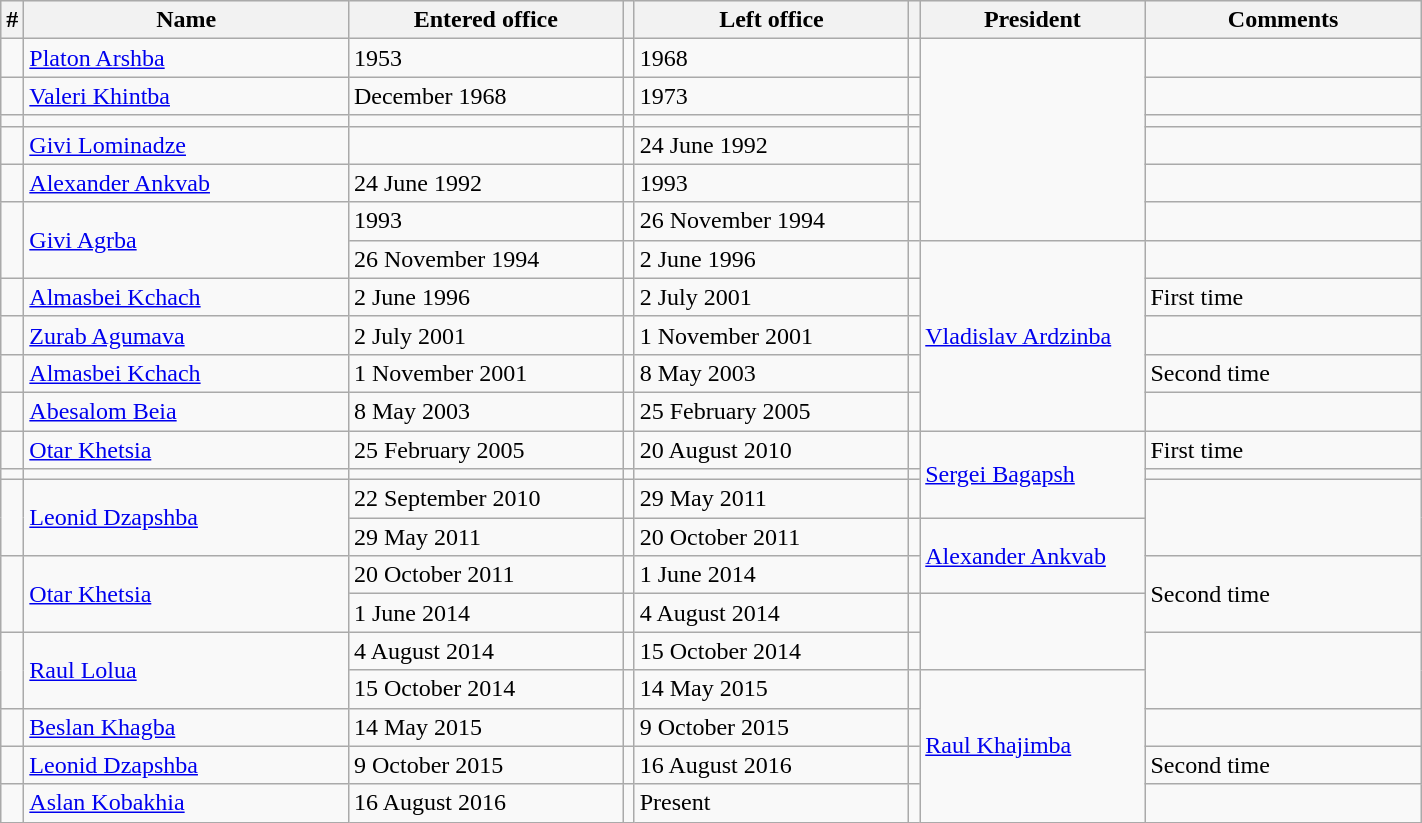<table class="wikitable" width=75% cellpadding="2">
<tr style="background-color:#E9E9E9; font-weight:bold" align=left>
<th>#</th>
<th width=240>Name</th>
<th width=200>Entered office</th>
<th></th>
<th width=200>Left office</th>
<th></th>
<th width=160>President</th>
<th width=200>Comments</th>
</tr>
<tr>
<td></td>
<td><a href='#'>Platon Arshba</a></td>
<td>1953</td>
<td></td>
<td>1968</td>
<td></td>
<td rowspan=6></td>
<td></td>
</tr>
<tr>
<td></td>
<td><a href='#'>Valeri Khintba</a></td>
<td>December 1968</td>
<td></td>
<td>1973</td>
<td></td>
<td></td>
</tr>
<tr>
<td></td>
<td></td>
<td></td>
<td></td>
<td></td>
<td></td>
<td></td>
</tr>
<tr>
<td></td>
<td><a href='#'>Givi Lominadze</a></td>
<td></td>
<td></td>
<td>24 June 1992</td>
<td></td>
<td></td>
</tr>
<tr>
<td></td>
<td><a href='#'>Alexander Ankvab</a></td>
<td>24 June 1992</td>
<td></td>
<td>1993</td>
<td></td>
<td></td>
</tr>
<tr>
<td rowspan=2></td>
<td rowspan=2><a href='#'>Givi Agrba</a></td>
<td>1993</td>
<td></td>
<td>26 November 1994</td>
<td></td>
<td></td>
</tr>
<tr>
<td>26 November 1994</td>
<td></td>
<td>2 June 1996</td>
<td></td>
<td rowspan=5><a href='#'>Vladislav Ardzinba</a></td>
<td></td>
</tr>
<tr>
<td></td>
<td><a href='#'>Almasbei Kchach</a></td>
<td>2 June 1996</td>
<td></td>
<td>2 July 2001</td>
<td></td>
<td>First time</td>
</tr>
<tr>
<td></td>
<td><a href='#'>Zurab Agumava</a></td>
<td>2 July 2001</td>
<td></td>
<td>1 November 2001</td>
<td></td>
<td></td>
</tr>
<tr>
<td></td>
<td><a href='#'>Almasbei Kchach</a></td>
<td>1 November 2001</td>
<td></td>
<td>8 May 2003</td>
<td></td>
<td>Second time</td>
</tr>
<tr>
<td></td>
<td><a href='#'>Abesalom Beia</a></td>
<td>8 May 2003</td>
<td></td>
<td>25 February 2005</td>
<td></td>
<td></td>
</tr>
<tr>
<td></td>
<td><a href='#'>Otar Khetsia</a></td>
<td>25 February 2005</td>
<td></td>
<td>20 August 2010</td>
<td></td>
<td rowspan=3><a href='#'>Sergei Bagapsh</a></td>
<td>First time</td>
</tr>
<tr>
<td></td>
<td><em></em></td>
<td><em></em></td>
<td><em></em></td>
<td><em></em></td>
<td><em></em></td>
<td><em></em></td>
</tr>
<tr>
<td rowspan=2></td>
<td rowspan=2><a href='#'>Leonid Dzapshba</a></td>
<td>22 September 2010</td>
<td></td>
<td>29 May 2011</td>
<td></td>
<td rowspan=2></td>
</tr>
<tr>
<td>29 May 2011</td>
<td></td>
<td>20 October 2011</td>
<td></td>
<td rowspan=2><a href='#'>Alexander Ankvab</a></td>
</tr>
<tr>
<td rowspan=2></td>
<td rowspan=2><a href='#'>Otar Khetsia</a></td>
<td>20 October 2011</td>
<td></td>
<td>1 June 2014</td>
<td></td>
<td rowspan=2>Second time</td>
</tr>
<tr>
<td>1 June 2014</td>
<td></td>
<td>4 August 2014</td>
<td></td>
<td rowspan=2><em></em></td>
</tr>
<tr>
<td rowspan=2></td>
<td rowspan=2><a href='#'>Raul Lolua</a></td>
<td>4 August 2014</td>
<td></td>
<td>15 October 2014</td>
<td></td>
<td rowspan=2></td>
</tr>
<tr>
<td>15 October 2014</td>
<td></td>
<td>14 May 2015</td>
<td></td>
<td rowspan=4><a href='#'>Raul Khajimba</a></td>
</tr>
<tr>
<td></td>
<td><a href='#'>Beslan Khagba</a></td>
<td>14 May 2015</td>
<td></td>
<td>9 October 2015</td>
<td></td>
<td></td>
</tr>
<tr>
<td></td>
<td><a href='#'>Leonid Dzapshba</a></td>
<td>9 October 2015</td>
<td></td>
<td>16 August 2016</td>
<td></td>
<td>Second time</td>
</tr>
<tr>
<td></td>
<td><a href='#'>Aslan Kobakhia</a></td>
<td>16 August 2016</td>
<td></td>
<td>Present</td>
<td></td>
<td></td>
</tr>
</table>
